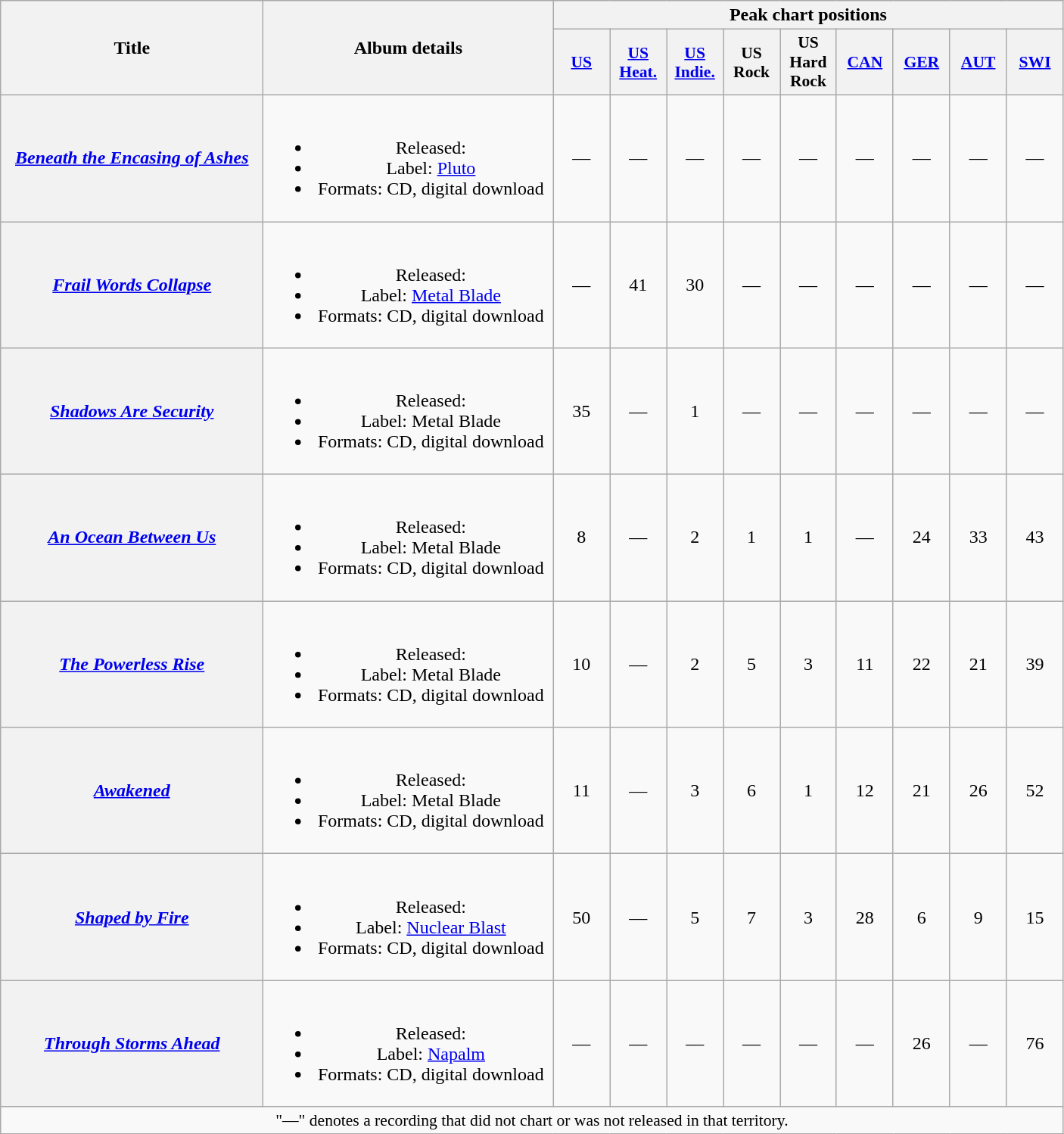<table class="wikitable plainrowheaders" style="text-align:center;">
<tr>
<th scope="col" rowspan="2" style="width:14em;">Title</th>
<th scope="col" rowspan="2" style="width:15.5em;">Album details</th>
<th scope="col" colspan="10">Peak chart positions</th>
</tr>
<tr>
<th scope="col" style="width:3em;font-size:90%;"><a href='#'>US</a><br></th>
<th scope="col" style="width:3em;font-size:90%;"><a href='#'>US<br>Heat.</a><br></th>
<th scope="col" style="width:3em;font-size:90%;"><a href='#'>US<br>Indie.</a><br></th>
<th scope="col" style="width:3em;font-size:90%;">US<br>Rock<br></th>
<th scope="col" style="width:3em;font-size:90%;">US<br>Hard Rock<br></th>
<th scope="col" style="width:3em;font-size:90%;"><a href='#'>CAN</a><br></th>
<th scope="col" style="width:3em;font-size:90%;"><a href='#'>GER</a><br></th>
<th scope="col" style="width:3em;font-size:90%;"><a href='#'>AUT</a><br></th>
<th scope="col" style="width:3em;font-size:90%;"><a href='#'>SWI</a><br></th>
</tr>
<tr>
<th scope="row"><em><a href='#'>Beneath the Encasing of Ashes</a></em></th>
<td><br><ul><li>Released: </li><li>Label: <a href='#'>Pluto</a></li><li>Formats: CD, digital download</li></ul></td>
<td>—</td>
<td>—</td>
<td>—</td>
<td>—</td>
<td>—</td>
<td>—</td>
<td>—</td>
<td>—</td>
<td>—</td>
</tr>
<tr>
<th scope="row"><em><a href='#'>Frail Words Collapse</a></em></th>
<td><br><ul><li>Released: </li><li>Label: <a href='#'>Metal Blade</a></li><li>Formats: CD, digital download</li></ul></td>
<td>—</td>
<td>41</td>
<td>30</td>
<td>—</td>
<td>—</td>
<td>—</td>
<td>—</td>
<td>—</td>
<td>—</td>
</tr>
<tr>
<th scope="row"><em><a href='#'>Shadows Are Security</a></em></th>
<td><br><ul><li>Released: </li><li>Label: Metal Blade</li><li>Formats: CD, digital download</li></ul></td>
<td>35</td>
<td>—</td>
<td>1</td>
<td>—</td>
<td>—</td>
<td>—</td>
<td>—</td>
<td>—</td>
<td>—</td>
</tr>
<tr>
<th scope="row"><em><a href='#'>An Ocean Between Us</a></em></th>
<td><br><ul><li>Released: </li><li>Label: Metal Blade</li><li>Formats: CD, digital download</li></ul></td>
<td>8</td>
<td>—</td>
<td>2</td>
<td>1</td>
<td>1</td>
<td>—</td>
<td>24</td>
<td>33</td>
<td>43</td>
</tr>
<tr>
<th scope="row"><em><a href='#'>The Powerless Rise</a></em></th>
<td><br><ul><li>Released: </li><li>Label: Metal Blade</li><li>Formats: CD, digital download</li></ul></td>
<td>10</td>
<td>—</td>
<td>2</td>
<td>5</td>
<td>3</td>
<td>11</td>
<td>22</td>
<td>21</td>
<td>39</td>
</tr>
<tr>
<th scope="row"><em><a href='#'>Awakened</a></em></th>
<td><br><ul><li>Released: </li><li>Label: Metal Blade</li><li>Formats: CD, digital download</li></ul></td>
<td>11</td>
<td>—</td>
<td>3</td>
<td>6</td>
<td>1</td>
<td>12</td>
<td>21</td>
<td>26</td>
<td>52</td>
</tr>
<tr>
<th scope="row"><em><a href='#'>Shaped by Fire</a></em></th>
<td><br><ul><li>Released: </li><li>Label: <a href='#'>Nuclear Blast</a></li><li>Formats: CD, digital download</li></ul></td>
<td>50</td>
<td>—</td>
<td>5</td>
<td>7</td>
<td>3</td>
<td>28</td>
<td>6</td>
<td>9</td>
<td>15</td>
</tr>
<tr>
<th scope="row"><em><a href='#'>Through Storms Ahead</a></em></th>
<td><br><ul><li>Released: </li><li>Label: <a href='#'>Napalm</a></li><li>Formats: CD, digital download</li></ul></td>
<td>—</td>
<td>—</td>
<td>—</td>
<td>—</td>
<td>—</td>
<td>—</td>
<td>26</td>
<td>—</td>
<td>76</td>
</tr>
<tr>
<td colspan="15" style="font-size:90%">"—" denotes a recording that did not chart or was not released in that territory.</td>
</tr>
</table>
